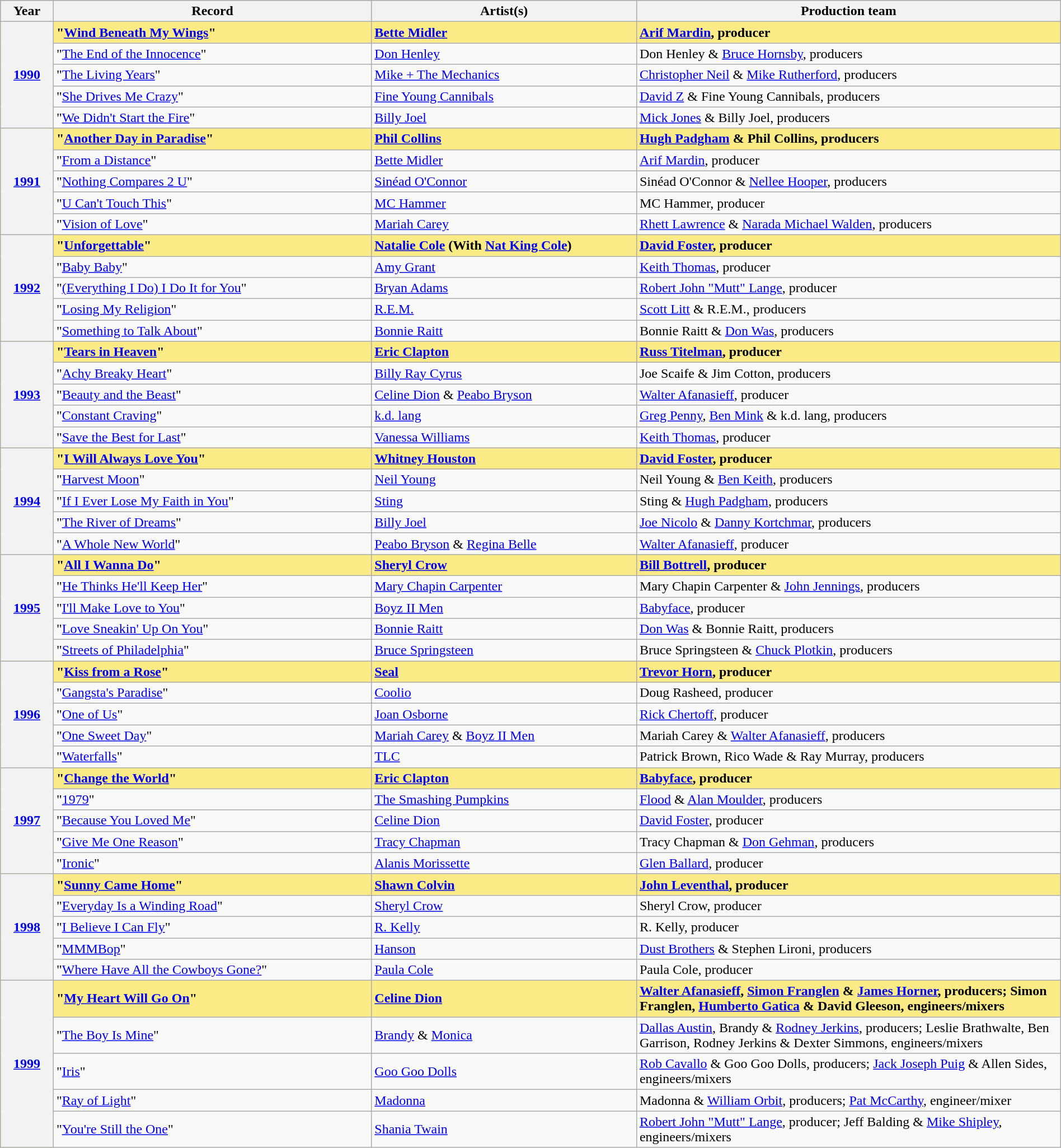<table class="wikitable" style="width:100%">
<tr bgcolor="#bebebe">
<th width="5%">Year</th>
<th width="30%">Record</th>
<th width="25%">Artist(s)</th>
<th width="40%">Production team</th>
</tr>
<tr style="background:#FAEB86;">
<th rowspan="5"><a href='#'>1990</a><br></th>
<td><strong>"<a href='#'>Wind Beneath My Wings</a>"</strong></td>
<td><strong><a href='#'>Bette Midler</a></strong></td>
<td><strong><a href='#'>Arif Mardin</a>, producer</strong></td>
</tr>
<tr>
<td>"<a href='#'>The End of the Innocence</a>"</td>
<td><a href='#'>Don Henley</a></td>
<td>Don Henley & <a href='#'>Bruce Hornsby</a>, producers</td>
</tr>
<tr>
<td>"<a href='#'>The Living Years</a>"</td>
<td><a href='#'>Mike + The Mechanics</a></td>
<td><a href='#'>Christopher Neil</a> & <a href='#'>Mike Rutherford</a>, producers</td>
</tr>
<tr>
<td>"<a href='#'>She Drives Me Crazy</a>"</td>
<td><a href='#'>Fine Young Cannibals</a></td>
<td><a href='#'>David Z</a> & Fine Young Cannibals, producers</td>
</tr>
<tr>
<td>"<a href='#'>We Didn't Start the Fire</a>"</td>
<td><a href='#'>Billy Joel</a></td>
<td><a href='#'>Mick Jones</a> & Billy Joel, producers</td>
</tr>
<tr style="background:#FAEB86;">
<th rowspan="5"><a href='#'>1991</a><br></th>
<td><strong>"<a href='#'>Another Day in Paradise</a>"</strong></td>
<td><strong><a href='#'>Phil Collins</a></strong></td>
<td><strong><a href='#'>Hugh Padgham</a> & Phil Collins, producers</strong></td>
</tr>
<tr>
<td>"<a href='#'>From a Distance</a>"</td>
<td><a href='#'>Bette Midler</a></td>
<td><a href='#'>Arif Mardin</a>, producer</td>
</tr>
<tr>
<td>"<a href='#'>Nothing Compares 2 U</a>"</td>
<td><a href='#'>Sinéad O'Connor</a></td>
<td>Sinéad O'Connor & <a href='#'>Nellee Hooper</a>, producers</td>
</tr>
<tr>
<td>"<a href='#'>U Can't Touch This</a>"</td>
<td><a href='#'>MC Hammer</a></td>
<td>MC Hammer, producer</td>
</tr>
<tr>
<td>"<a href='#'>Vision of Love</a>"</td>
<td><a href='#'>Mariah Carey</a></td>
<td><a href='#'>Rhett Lawrence</a> & <a href='#'>Narada Michael Walden</a>, producers</td>
</tr>
<tr style="background:#FAEB86;">
<th rowspan="5"><a href='#'>1992</a><br></th>
<td><strong>"<a href='#'>Unforgettable</a>"</strong></td>
<td><strong><a href='#'>Natalie Cole</a> (With <a href='#'>Nat King Cole</a>)</strong></td>
<td><strong><a href='#'>David Foster</a>, producer</strong></td>
</tr>
<tr>
<td>"<a href='#'>Baby Baby</a>"</td>
<td><a href='#'>Amy Grant</a></td>
<td><a href='#'>Keith Thomas</a>, producer</td>
</tr>
<tr>
<td>"<a href='#'>(Everything I Do) I Do It for You</a>"</td>
<td><a href='#'>Bryan Adams</a></td>
<td><a href='#'>Robert John "Mutt" Lange</a>, producer</td>
</tr>
<tr>
<td>"<a href='#'>Losing My Religion</a>"</td>
<td><a href='#'>R.E.M.</a></td>
<td><a href='#'>Scott Litt</a> & R.E.M., producers</td>
</tr>
<tr>
<td>"<a href='#'>Something to Talk About</a>"</td>
<td><a href='#'>Bonnie Raitt</a></td>
<td>Bonnie Raitt & <a href='#'>Don Was</a>, producers</td>
</tr>
<tr style="background:#FAEB86;">
<th rowspan="5"><a href='#'>1993</a><br></th>
<td><strong>"<a href='#'>Tears in Heaven</a>"</strong></td>
<td><strong><a href='#'>Eric Clapton</a></strong></td>
<td><strong><a href='#'>Russ Titelman</a>, producer</strong></td>
</tr>
<tr>
<td>"<a href='#'>Achy Breaky Heart</a>"</td>
<td><a href='#'>Billy Ray Cyrus</a></td>
<td>Joe Scaife & Jim Cotton, producers</td>
</tr>
<tr>
<td>"<a href='#'>Beauty and the Beast</a>"</td>
<td><a href='#'>Celine Dion</a> & <a href='#'>Peabo Bryson</a></td>
<td><a href='#'>Walter Afanasieff</a>, producer</td>
</tr>
<tr>
<td>"<a href='#'>Constant Craving</a>"</td>
<td><a href='#'>k.d. lang</a></td>
<td><a href='#'>Greg Penny</a>, <a href='#'>Ben Mink</a> & k.d. lang, producers</td>
</tr>
<tr>
<td>"<a href='#'>Save the Best for Last</a>"</td>
<td><a href='#'>Vanessa Williams</a></td>
<td><a href='#'>Keith Thomas</a>, producer</td>
</tr>
<tr style="background:#FAEB86;">
<th rowspan="5"><a href='#'>1994</a><br></th>
<td><strong>"<a href='#'>I Will Always Love You</a>"</strong></td>
<td><strong><a href='#'>Whitney Houston</a></strong></td>
<td><strong><a href='#'>David Foster</a>, producer</strong></td>
</tr>
<tr>
<td>"<a href='#'>Harvest Moon</a>"</td>
<td><a href='#'>Neil Young</a></td>
<td>Neil Young & <a href='#'>Ben Keith</a>, producers</td>
</tr>
<tr>
<td>"<a href='#'>If I Ever Lose My Faith in You</a>"</td>
<td><a href='#'>Sting</a></td>
<td>Sting & <a href='#'>Hugh Padgham</a>, producers</td>
</tr>
<tr>
<td>"<a href='#'>The River of Dreams</a>"</td>
<td><a href='#'>Billy Joel</a></td>
<td><a href='#'>Joe Nicolo</a> & <a href='#'>Danny Kortchmar</a>, producers</td>
</tr>
<tr>
<td>"<a href='#'>A Whole New World</a>"</td>
<td><a href='#'>Peabo Bryson</a> & <a href='#'>Regina Belle</a></td>
<td><a href='#'>Walter Afanasieff</a>, producer</td>
</tr>
<tr style="background:#FAEB86;">
<th rowspan="5"><a href='#'>1995</a><br></th>
<td><strong>"<a href='#'>All I Wanna Do</a>"</strong></td>
<td><strong><a href='#'>Sheryl Crow</a></strong></td>
<td><strong><a href='#'>Bill Bottrell</a>, producer</strong></td>
</tr>
<tr>
<td>"<a href='#'>He Thinks He'll Keep Her</a>"</td>
<td><a href='#'>Mary Chapin Carpenter</a></td>
<td>Mary Chapin Carpenter & <a href='#'>John Jennings</a>, producers</td>
</tr>
<tr>
<td>"<a href='#'>I'll Make Love to You</a>"</td>
<td><a href='#'>Boyz II Men</a></td>
<td><a href='#'>Babyface</a>, producer</td>
</tr>
<tr>
<td>"<a href='#'>Love Sneakin' Up On You</a>"</td>
<td><a href='#'>Bonnie Raitt</a></td>
<td><a href='#'>Don Was</a> & Bonnie Raitt, producers</td>
</tr>
<tr>
<td>"<a href='#'>Streets of Philadelphia</a>"</td>
<td><a href='#'>Bruce Springsteen</a></td>
<td>Bruce Springsteen & <a href='#'>Chuck Plotkin</a>, producers</td>
</tr>
<tr style="background:#FAEB86;">
<th rowspan="5"><a href='#'>1996</a><br></th>
<td><strong>"<a href='#'>Kiss from a Rose</a>"</strong></td>
<td><a href='#'><strong>Seal</strong></a></td>
<td><strong><a href='#'>Trevor Horn</a>, producer</strong></td>
</tr>
<tr>
<td>"<a href='#'>Gangsta's Paradise</a>"</td>
<td><a href='#'>Coolio</a></td>
<td>Doug Rasheed, producer</td>
</tr>
<tr>
<td>"<a href='#'>One of Us</a>"</td>
<td><a href='#'>Joan Osborne</a></td>
<td><a href='#'>Rick Chertoff</a>, producer</td>
</tr>
<tr>
<td>"<a href='#'>One Sweet Day</a>"</td>
<td><a href='#'>Mariah Carey</a> & <a href='#'>Boyz II Men</a></td>
<td>Mariah Carey & <a href='#'>Walter Afanasieff</a>, producers</td>
</tr>
<tr>
<td>"<a href='#'>Waterfalls</a>"</td>
<td><a href='#'>TLC</a></td>
<td>Patrick Brown, Rico Wade & Ray Murray, producers</td>
</tr>
<tr style="background:#FAEB86;">
<th rowspan="5"><a href='#'>1997</a><br></th>
<td><strong>"<a href='#'>Change the World</a>"</strong></td>
<td><strong><a href='#'>Eric Clapton</a></strong></td>
<td><strong><a href='#'>Babyface</a>, producer</strong></td>
</tr>
<tr>
<td>"<a href='#'>1979</a>"</td>
<td><a href='#'>The Smashing Pumpkins</a></td>
<td><a href='#'>Flood</a> & <a href='#'>Alan Moulder</a>, producers</td>
</tr>
<tr>
<td>"<a href='#'>Because You Loved Me</a>"</td>
<td><a href='#'>Celine Dion</a></td>
<td><a href='#'>David Foster</a>, producer</td>
</tr>
<tr>
<td>"<a href='#'>Give Me One Reason</a>"</td>
<td><a href='#'>Tracy Chapman</a></td>
<td>Tracy Chapman & <a href='#'>Don Gehman</a>, producers</td>
</tr>
<tr>
<td>"<a href='#'>Ironic</a>"</td>
<td><a href='#'>Alanis Morissette</a></td>
<td><a href='#'>Glen Ballard</a>, producer</td>
</tr>
<tr style="background:#FAEB86;">
<th rowspan="5"><a href='#'>1998</a><br></th>
<td><strong>"<a href='#'>Sunny Came Home</a>"</strong></td>
<td><strong><a href='#'>Shawn Colvin</a></strong></td>
<td><strong><a href='#'>John Leventhal</a>, producer</strong></td>
</tr>
<tr>
<td>"<a href='#'>Everyday Is a Winding Road</a>"</td>
<td><a href='#'>Sheryl Crow</a></td>
<td>Sheryl Crow, producer</td>
</tr>
<tr>
<td>"<a href='#'>I Believe I Can Fly</a>"</td>
<td><a href='#'>R. Kelly</a></td>
<td>R. Kelly, producer</td>
</tr>
<tr>
<td>"<a href='#'>MMMBop</a>"</td>
<td><a href='#'>Hanson</a></td>
<td><a href='#'>Dust Brothers</a> & Stephen Lironi, producers</td>
</tr>
<tr>
<td>"<a href='#'>Where Have All the Cowboys Gone?</a>"</td>
<td><a href='#'>Paula Cole</a></td>
<td>Paula Cole, producer</td>
</tr>
<tr style="background:#FAEB86;">
<th rowspan="5"><a href='#'>1999</a><br></th>
<td><strong>"<a href='#'>My Heart Will Go On</a>"</strong></td>
<td><strong><a href='#'>Celine Dion</a></strong></td>
<td><strong><a href='#'>Walter Afanasieff</a>, <a href='#'>Simon Franglen</a> & <a href='#'>James Horner</a>, producers; Simon Franglen, <a href='#'>Humberto Gatica</a> & David Gleeson, engineers/mixers</strong></td>
</tr>
<tr>
<td>"<a href='#'>The Boy Is Mine</a>"</td>
<td><a href='#'>Brandy</a> & <a href='#'>Monica</a></td>
<td><a href='#'>Dallas Austin</a>, Brandy & <a href='#'>Rodney Jerkins</a>, producers; Leslie Brathwalte, Ben Garrison, Rodney Jerkins & Dexter Simmons, engineers/mixers</td>
</tr>
<tr>
<td>"<a href='#'>Iris</a>"</td>
<td><a href='#'>Goo Goo Dolls</a></td>
<td><a href='#'>Rob Cavallo</a> & Goo Goo Dolls, producers; <a href='#'>Jack Joseph Puig</a> & Allen Sides, engineers/mixers</td>
</tr>
<tr>
<td>"<a href='#'>Ray of Light</a>"</td>
<td><a href='#'>Madonna</a></td>
<td>Madonna & <a href='#'>William Orbit</a>, producers; <a href='#'>Pat McCarthy</a>, engineer/mixer</td>
</tr>
<tr>
<td>"<a href='#'>You're Still the One</a>"</td>
<td><a href='#'>Shania Twain</a></td>
<td><a href='#'>Robert John "Mutt" Lange</a>, producer; Jeff Balding & <a href='#'>Mike Shipley</a>, engineers/mixers</td>
</tr>
</table>
